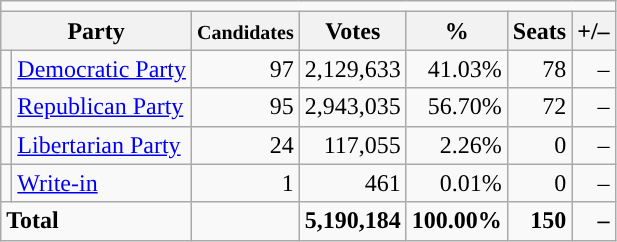<table class="wikitable" style="font-size:100%; text-align:right;">
<tr>
<td colspan="15" align="center"></td>
</tr>
<tr>
<th colspan="2">Party</th>
<th><small>Candidates</small></th>
<th>Votes</th>
<th>%</th>
<th>Seats</th>
<th>+/–</th>
</tr>
<tr>
<td style="background:"></td>
<td align="left"><a href='#'>Democratic Party</a></td>
<td>97</td>
<td>2,129,633</td>
<td>41.03%</td>
<td>78</td>
<td>–</td>
</tr>
<tr>
<td style="background:"></td>
<td align="left"><a href='#'>Republican Party</a></td>
<td>95</td>
<td>2,943,035</td>
<td>56.70%</td>
<td>72</td>
<td>–</td>
</tr>
<tr>
<td style="background:"></td>
<td align="left"><a href='#'>Libertarian Party</a></td>
<td>24</td>
<td>117,055</td>
<td>2.26%</td>
<td>0</td>
<td>–</td>
</tr>
<tr>
<td style="background:"></td>
<td align="left"><a href='#'>Write-in</a></td>
<td>1</td>
<td>461</td>
<td>0.01%</td>
<td>0</td>
<td>–</td>
</tr>
<tr style="font-weight:bold">
<td colspan="2" align="left">Total</td>
<td></td>
<td>5,190,184</td>
<td>100.00%</td>
<td>150</td>
<td>–</td>
</tr>
</table>
